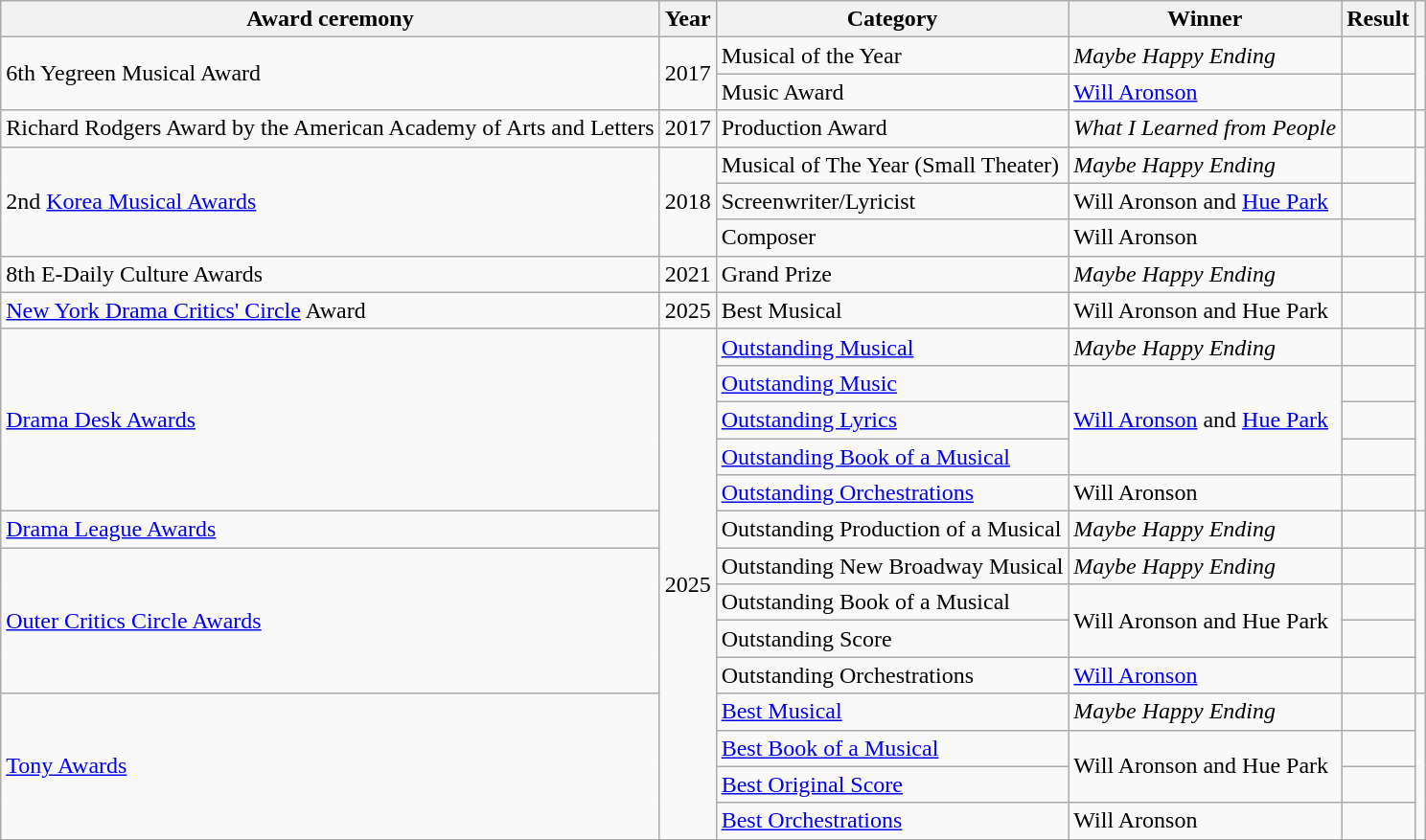<table class="wikitable plainrowheaders sortable">
<tr>
<th scope="col">Award ceremony</th>
<th scope="col">Year</th>
<th scope="col">Category</th>
<th scope="col">Winner</th>
<th scope="col">Result</th>
<th class="unsortable" scope="col"></th>
</tr>
<tr>
<td rowspan="2" scope="row">6th Yegreen Musical Award</td>
<td rowspan="2">2017</td>
<td>Musical of the Year</td>
<td><em>Maybe Happy Ending</em></td>
<td></td>
<td rowspan="2"></td>
</tr>
<tr>
<td>Music Award</td>
<td><a href='#'>Will Aronson</a></td>
<td></td>
</tr>
<tr>
<td rowspan="1" scope="row">Richard Rodgers Award by the American Academy of Arts and Letters</td>
<td>2017</td>
<td>Production Award</td>
<td><em>What I Learned from People</em></td>
<td></td>
<td></td>
</tr>
<tr>
<td rowspan="3" scope="row">2nd <a href='#'>Korea Musical Awards</a></td>
<td rowspan="3">2018</td>
<td>Musical of The Year (Small Theater)</td>
<td><em>Maybe Happy Ending</em></td>
<td></td>
<td rowspan="3"></td>
</tr>
<tr>
<td>Screenwriter/Lyricist</td>
<td>Will Aronson and <a href='#'>Hue Park</a></td>
<td></td>
</tr>
<tr>
<td>Composer</td>
<td>Will Aronson</td>
<td></td>
</tr>
<tr>
<td rowspan="1" scope="row">8th E-Daily Culture Awards</td>
<td>2021</td>
<td>Grand Prize</td>
<td><em>Maybe Happy Ending</em></td>
<td></td>
<td></td>
</tr>
<tr>
<td rowspan="1" scope="row"><a href='#'>New York Drama Critics' Circle</a> Award</td>
<td>2025</td>
<td>Best Musical</td>
<td>Will Aronson and Hue Park</td>
<td></td>
<td></td>
</tr>
<tr>
<td rowspan="5"><a href='#'>Drama Desk Awards</a></td>
<td rowspan="14">2025</td>
<td><a href='#'>Outstanding Musical</a></td>
<td><em>Maybe Happy Ending</em></td>
<td></td>
<td rowspan="5"></td>
</tr>
<tr>
<td><a href='#'>Outstanding Music</a></td>
<td rowspan="3"><a href='#'>Will Aronson</a> and <a href='#'>Hue Park</a></td>
<td></td>
</tr>
<tr>
<td><a href='#'>Outstanding Lyrics</a></td>
<td></td>
</tr>
<tr>
<td><a href='#'>Outstanding Book of a Musical</a></td>
<td></td>
</tr>
<tr>
<td><a href='#'>Outstanding Orchestrations</a></td>
<td>Will Aronson</td>
<td></td>
</tr>
<tr>
<td><a href='#'>Drama League Awards</a></td>
<td>Outstanding Production of a Musical</td>
<td><em>Maybe Happy Ending</em></td>
<td></td>
<td></td>
</tr>
<tr>
<td rowspan="4"><a href='#'>Outer Critics Circle Awards</a></td>
<td>Outstanding New Broadway Musical</td>
<td><em>Maybe Happy Ending</em></td>
<td></td>
<td rowspan="4"></td>
</tr>
<tr>
<td>Outstanding Book of a Musical</td>
<td rowspan="2">Will Aronson and Hue Park</td>
<td></td>
</tr>
<tr>
<td>Outstanding Score</td>
<td></td>
</tr>
<tr>
<td>Outstanding Orchestrations</td>
<td><a href='#'>Will Aronson</a></td>
<td></td>
</tr>
<tr>
<td rowspan="4"><a href='#'>Tony Awards</a></td>
<td><a href='#'>Best Musical</a></td>
<td><em>Maybe Happy Ending</em></td>
<td></td>
<td rowspan="4"></td>
</tr>
<tr>
<td><a href='#'>Best Book of a Musical</a></td>
<td rowspan="2">Will Aronson and Hue Park</td>
<td></td>
</tr>
<tr>
<td><a href='#'>Best Original Score</a></td>
<td></td>
</tr>
<tr>
<td><a href='#'>Best Orchestrations</a></td>
<td>Will Aronson</td>
<td></td>
</tr>
</table>
